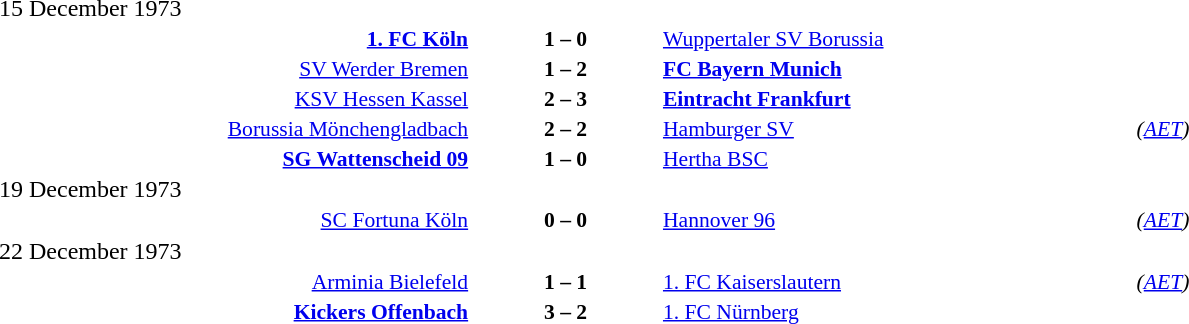<table width=100% cellspacing=1>
<tr>
<th width=25%></th>
<th width=10%></th>
<th width=25%></th>
<th></th>
</tr>
<tr>
<td>15 December 1973</td>
</tr>
<tr style=font-size:90%>
<td align=right><strong><a href='#'>1. FC Köln</a></strong></td>
<td align=center><strong>1 – 0</strong></td>
<td><a href='#'>Wuppertaler SV Borussia</a></td>
</tr>
<tr style=font-size:90%>
<td align=right><a href='#'>SV Werder Bremen</a></td>
<td align=center><strong>1 – 2</strong></td>
<td><strong><a href='#'>FC Bayern Munich</a></strong></td>
</tr>
<tr style=font-size:90%>
<td align=right><a href='#'>KSV Hessen Kassel</a></td>
<td align=center><strong>2 – 3</strong></td>
<td><strong><a href='#'>Eintracht Frankfurt</a></strong></td>
</tr>
<tr style=font-size:90%>
<td align=right><a href='#'>Borussia Mönchengladbach</a></td>
<td align=center><strong>2 – 2</strong></td>
<td><a href='#'>Hamburger SV</a></td>
<td><em>(<a href='#'>AET</a>)</em></td>
</tr>
<tr style=font-size:90%>
<td align=right><strong><a href='#'>SG Wattenscheid 09</a></strong></td>
<td align=center><strong>1 – 0</strong></td>
<td><a href='#'>Hertha BSC</a></td>
</tr>
<tr>
<td>19 December 1973</td>
</tr>
<tr style=font-size:90%>
<td align=right><a href='#'>SC Fortuna Köln</a></td>
<td align=center><strong>0 – 0</strong></td>
<td><a href='#'>Hannover 96</a></td>
<td><em>(<a href='#'>AET</a>)</em></td>
</tr>
<tr>
<td>22 December 1973</td>
</tr>
<tr style=font-size:90%>
<td align=right><a href='#'>Arminia Bielefeld</a></td>
<td align=center><strong>1 – 1</strong></td>
<td><a href='#'>1. FC Kaiserslautern</a></td>
<td><em>(<a href='#'>AET</a>)</em></td>
</tr>
<tr style=font-size:90%>
<td align=right><strong><a href='#'>Kickers Offenbach</a></strong></td>
<td align=center><strong>3 – 2</strong></td>
<td><a href='#'>1. FC Nürnberg</a></td>
</tr>
</table>
